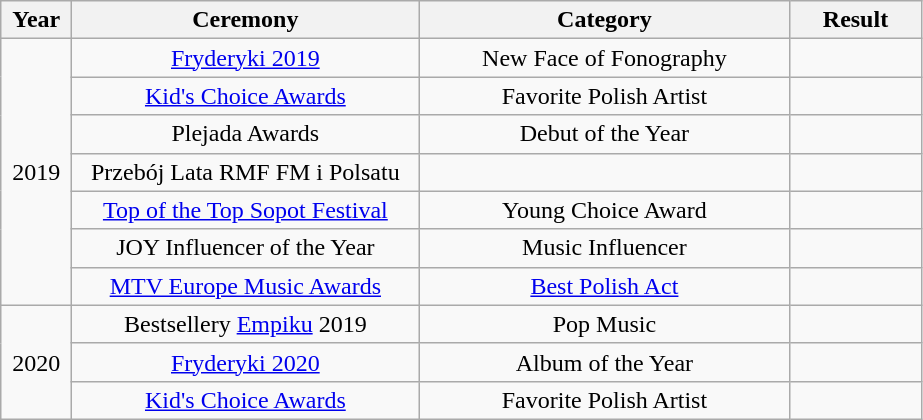<table class="wikitable plainrowheaders" style="text-align:center;" border="1">
<tr>
<th scope="col" style="width:2.5em;">Year</th>
<th scope="col" style="width:14em;">Ceremony</th>
<th scope="col" style="width:15em;">Category</th>
<th scope="col" style="width:5em;">Result</th>
</tr>
<tr>
<td rowspan="7">2019</td>
<td><a href='#'>Fryderyki 2019</a></td>
<td>New Face of Fonography</td>
<td></td>
</tr>
<tr>
<td><a href='#'>Kid's Choice Awards</a></td>
<td>Favorite Polish Artist</td>
<td></td>
</tr>
<tr>
<td>Plejada Awards</td>
<td>Debut of the Year</td>
<td></td>
</tr>
<tr>
<td>Przebój Lata RMF FM i Polsatu</td>
<td></td>
<td></td>
</tr>
<tr>
<td><a href='#'>Top of the Top Sopot Festival</a></td>
<td>Young Choice Award</td>
<td></td>
</tr>
<tr>
<td>JOY Influencer of the Year</td>
<td>Music Influencer</td>
<td></td>
</tr>
<tr>
<td><a href='#'>MTV Europe Music Awards</a></td>
<td><a href='#'>Best Polish Act</a></td>
<td></td>
</tr>
<tr>
<td rowspan="3">2020</td>
<td>Bestsellery <a href='#'>Empiku</a> 2019</td>
<td>Pop Music</td>
<td></td>
</tr>
<tr>
<td><a href='#'>Fryderyki 2020</a></td>
<td>Album of the Year</td>
<td></td>
</tr>
<tr>
<td><a href='#'>Kid's Choice Awards</a></td>
<td>Favorite Polish Artist</td>
<td></td>
</tr>
</table>
